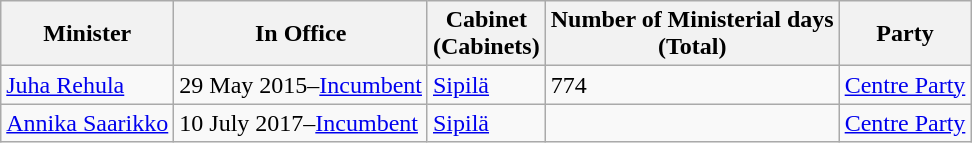<table class="wikitable">
<tr>
<th>Minister</th>
<th>In Office</th>
<th>Cabinet<br>(Cabinets)</th>
<th>Number of Ministerial days <br>(Total)</th>
<th>Party</th>
</tr>
<tr>
<td><a href='#'>Juha Rehula</a></td>
<td>29 May 2015–<a href='#'>Incumbent</a></td>
<td><a href='#'>Sipilä</a></td>
<td>774</td>
<td><a href='#'>Centre Party</a></td>
</tr>
<tr>
<td><a href='#'>Annika Saarikko</a></td>
<td>10 July 2017–<a href='#'>Incumbent</a></td>
<td><a href='#'>Sipilä</a></td>
<td></td>
<td><a href='#'>Centre Party</a></td>
</tr>
</table>
